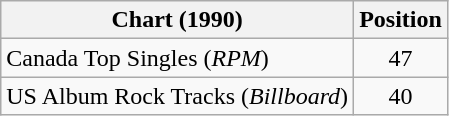<table class="wikitable">
<tr>
<th>Chart (1990)</th>
<th>Position</th>
</tr>
<tr>
<td>Canada Top Singles (<em>RPM</em>)</td>
<td align="center">47</td>
</tr>
<tr>
<td>US Album Rock Tracks (<em>Billboard</em>)</td>
<td align="center">40</td>
</tr>
</table>
